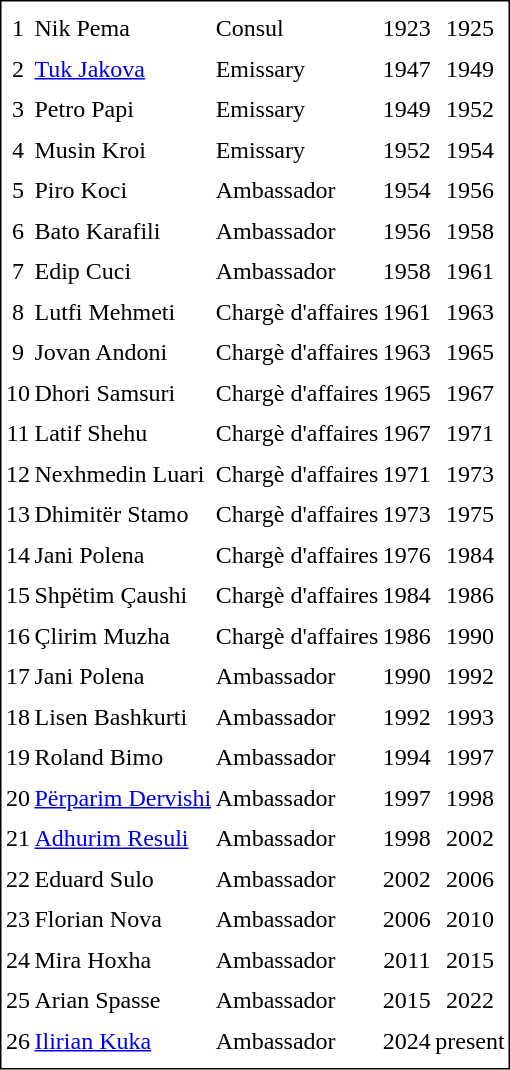<table cellpadding="0" cellspacing="3" style="border:1px solid #000000; font-size:100%; line-height: 1.5em;">
<tr>
<td><strong></strong></td>
<td><strong></strong></td>
<td><strong></strong></td>
<td colspan="2"></td>
</tr>
<tr>
<td align=center>1</td>
<td>Nik Pema</td>
<td>Consul</td>
<td align=center>1923</td>
<td align=center>1925</td>
</tr>
<tr>
<td align=center>2</td>
<td><a href='#'>Tuk Jakova</a></td>
<td>Emissary</td>
<td align=center>1947</td>
<td align=center>1949</td>
</tr>
<tr>
<td align=center>3</td>
<td>Petro Papi</td>
<td>Emissary</td>
<td align=center>1949</td>
<td align=center>1952</td>
</tr>
<tr>
<td align=center>4</td>
<td>Musin Kroi</td>
<td>Emissary</td>
<td align=center>1952</td>
<td align=center>1954</td>
</tr>
<tr>
<td align=center>5</td>
<td>Piro Koci</td>
<td>Ambassador</td>
<td align=center>1954</td>
<td align=center>1956</td>
</tr>
<tr>
<td align=center>6</td>
<td>Bato Karafili</td>
<td>Ambassador</td>
<td align=center>1956</td>
<td align=center>1958</td>
</tr>
<tr>
<td align=center>7</td>
<td>Edip Cuci</td>
<td>Ambassador</td>
<td align=center>1958</td>
<td align=center>1961</td>
</tr>
<tr>
<td align=center>8</td>
<td>Lutfi Mehmeti</td>
<td>Chargè d'affaires</td>
<td align=center>1961</td>
<td align=center>1963</td>
</tr>
<tr>
<td align=center>9</td>
<td>Jovan Andoni</td>
<td>Chargè d'affaires</td>
<td align=center>1963</td>
<td align=center>1965</td>
</tr>
<tr>
<td align=center>10</td>
<td>Dhori Samsuri</td>
<td>Chargè d'affaires</td>
<td align=center>1965</td>
<td align=center>1967</td>
</tr>
<tr>
<td align=center>11</td>
<td>Latif Shehu</td>
<td>Chargè d'affaires</td>
<td align=center>1967</td>
<td align=center>1971</td>
</tr>
<tr>
<td align=center>12</td>
<td>Nexhmedin Luari</td>
<td>Chargè d'affaires</td>
<td align=center>1971</td>
<td align=center>1973</td>
</tr>
<tr>
<td align=center>13</td>
<td>Dhimitër Stamo</td>
<td>Chargè d'affaires</td>
<td align=center>1973</td>
<td align=center>1975</td>
</tr>
<tr>
<td align=center>14</td>
<td>Jani Polena</td>
<td>Chargè d'affaires</td>
<td align=center>1976</td>
<td align=center>1984</td>
</tr>
<tr>
<td align=center>15</td>
<td>Shpëtim Çaushi</td>
<td>Chargè d'affaires</td>
<td align=center>1984</td>
<td align=center>1986</td>
</tr>
<tr>
<td align=center>16</td>
<td>Çlirim Muzha</td>
<td>Chargè d'affaires</td>
<td align=center>1986</td>
<td align=center>1990</td>
</tr>
<tr>
<td align=center>17</td>
<td>Jani Polena</td>
<td>Ambassador</td>
<td align=center>1990</td>
<td align=center>1992</td>
</tr>
<tr>
<td align=center>18</td>
<td>Lisen Bashkurti</td>
<td>Ambassador</td>
<td align=center>1992</td>
<td align=center>1993</td>
</tr>
<tr>
<td align=center>19</td>
<td>Roland Bimo</td>
<td>Ambassador</td>
<td align=center>1994</td>
<td align=center>1997</td>
</tr>
<tr>
<td align=center>20</td>
<td><a href='#'>Përparim Dervishi</a></td>
<td>Ambassador</td>
<td align=center>1997</td>
<td align=center>1998</td>
</tr>
<tr>
<td align=center>21</td>
<td><a href='#'>Adhurim Resuli</a></td>
<td>Ambassador</td>
<td align=center>1998</td>
<td align=center>2002</td>
</tr>
<tr>
<td align=center>22</td>
<td>Eduard Sulo</td>
<td>Ambassador</td>
<td align=center>2002</td>
<td align=center>2006</td>
</tr>
<tr>
<td align=center>23</td>
<td>Florian Nova</td>
<td>Ambassador</td>
<td align=center>2006</td>
<td align=center>2010</td>
</tr>
<tr>
<td align=center>24</td>
<td>Mira Hoxha</td>
<td>Ambassador</td>
<td align=center>2011</td>
<td align=center>2015</td>
</tr>
<tr>
<td align=center>25</td>
<td>Arian Spasse</td>
<td>Ambassador</td>
<td align=center>2015</td>
<td align=center>2022</td>
</tr>
<tr>
<td align=center>26</td>
<td><a href='#'>Ilirian Kuka</a></td>
<td>Ambassador</td>
<td align=center>2024</td>
<td align=center>present</td>
</tr>
<tr>
</tr>
</table>
